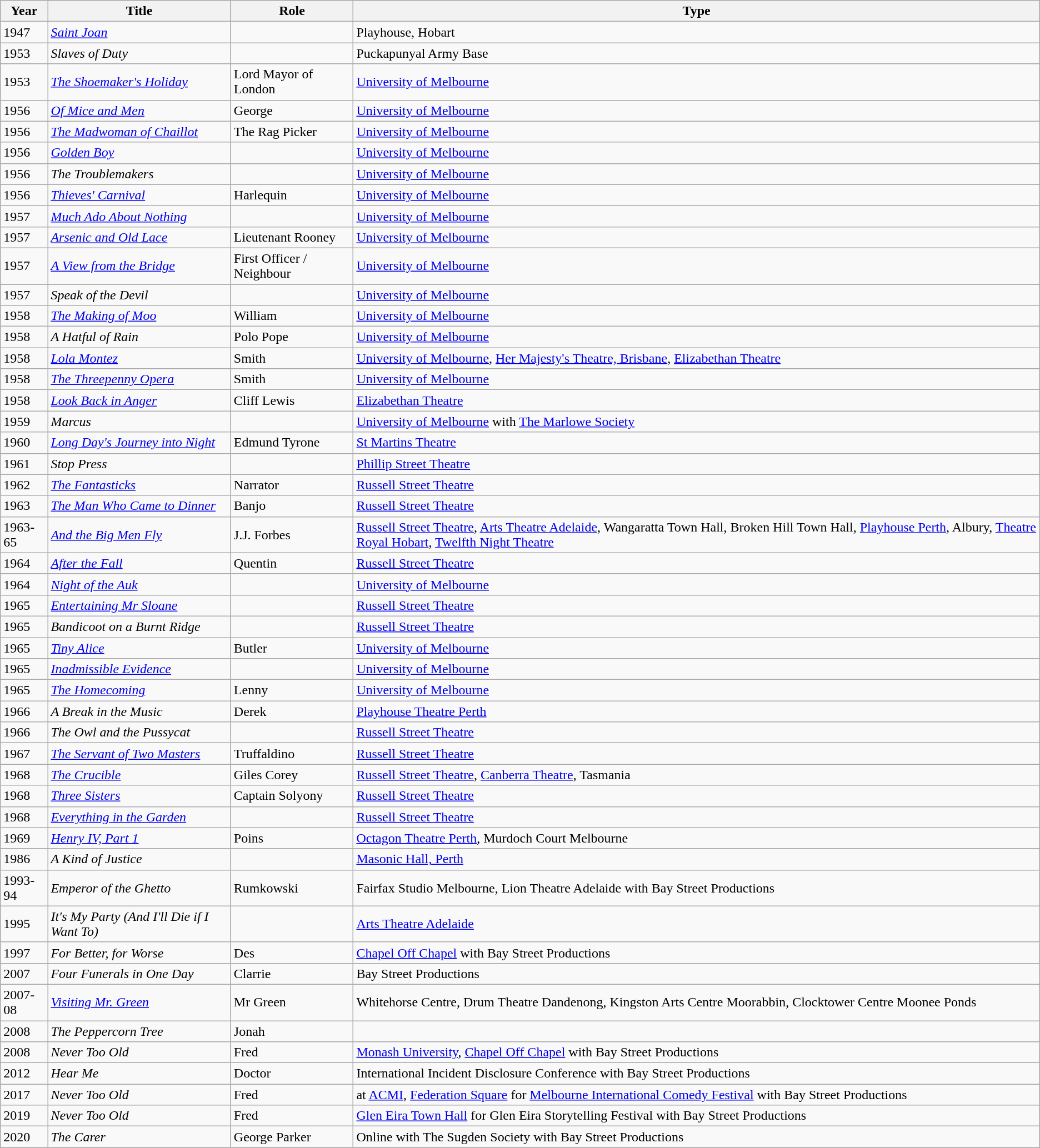<table class="wikitable">
<tr>
<th>Year</th>
<th>Title</th>
<th>Role</th>
<th>Type</th>
</tr>
<tr>
<td>1947</td>
<td><em><a href='#'>Saint Joan</a></em></td>
<td></td>
<td>Playhouse, Hobart</td>
</tr>
<tr>
<td>1953</td>
<td><em>Slaves of Duty</em></td>
<td></td>
<td>Puckapunyal Army Base</td>
</tr>
<tr>
<td>1953</td>
<td><em><a href='#'>The Shoemaker's Holiday</a></em></td>
<td>Lord Mayor of London</td>
<td><a href='#'>University of Melbourne</a></td>
</tr>
<tr>
<td>1956</td>
<td><em><a href='#'>Of Mice and Men</a></em></td>
<td>George</td>
<td><a href='#'>University of Melbourne</a></td>
</tr>
<tr>
<td>1956</td>
<td><em><a href='#'>The Madwoman of Chaillot</a></em></td>
<td>The Rag Picker</td>
<td><a href='#'>University of Melbourne</a></td>
</tr>
<tr>
<td>1956</td>
<td><em><a href='#'>Golden Boy</a></em></td>
<td></td>
<td><a href='#'>University of Melbourne</a></td>
</tr>
<tr>
<td>1956</td>
<td><em>The Troublemakers</em></td>
<td></td>
<td><a href='#'>University of Melbourne</a></td>
</tr>
<tr>
<td>1956</td>
<td><em><a href='#'>Thieves' Carnival</a></em></td>
<td>Harlequin</td>
<td><a href='#'>University of Melbourne</a></td>
</tr>
<tr>
<td>1957</td>
<td><em><a href='#'>Much Ado About Nothing</a></em></td>
<td></td>
<td><a href='#'>University of Melbourne</a></td>
</tr>
<tr>
<td>1957</td>
<td><em><a href='#'>Arsenic and Old Lace</a></em></td>
<td>Lieutenant Rooney</td>
<td><a href='#'>University of Melbourne</a></td>
</tr>
<tr>
<td>1957</td>
<td><em><a href='#'>A View from the Bridge</a></em></td>
<td>First Officer / Neighbour</td>
<td><a href='#'>University of Melbourne</a></td>
</tr>
<tr>
<td>1957</td>
<td><em>Speak of the Devil</em></td>
<td></td>
<td><a href='#'>University of Melbourne</a></td>
</tr>
<tr>
<td>1958</td>
<td><em><a href='#'>The Making of Moo</a></em></td>
<td>William</td>
<td><a href='#'>University of Melbourne</a></td>
</tr>
<tr>
<td>1958</td>
<td><em>A Hatful of Rain</em></td>
<td>Polo Pope</td>
<td><a href='#'>University of Melbourne</a></td>
</tr>
<tr>
<td>1958</td>
<td><em><a href='#'>Lola Montez</a></em></td>
<td>Smith</td>
<td><a href='#'>University of Melbourne</a>, <a href='#'>Her Majesty's Theatre, Brisbane</a>, <a href='#'>Elizabethan Theatre</a></td>
</tr>
<tr>
<td>1958</td>
<td><em><a href='#'>The Threepenny Opera</a></em></td>
<td>Smith</td>
<td><a href='#'>University of Melbourne</a></td>
</tr>
<tr>
<td>1958</td>
<td><em><a href='#'>Look Back in Anger</a></em></td>
<td>Cliff Lewis</td>
<td><a href='#'>Elizabethan Theatre</a></td>
</tr>
<tr>
<td>1959</td>
<td><em>Marcus</em></td>
<td></td>
<td><a href='#'>University of Melbourne</a> with <a href='#'>The Marlowe Society</a></td>
</tr>
<tr>
<td>1960</td>
<td><em><a href='#'>Long Day's Journey into Night</a></em></td>
<td>Edmund Tyrone</td>
<td><a href='#'>St Martins Theatre</a></td>
</tr>
<tr>
<td>1961</td>
<td><em>Stop Press</em></td>
<td></td>
<td><a href='#'>Phillip Street Theatre</a></td>
</tr>
<tr>
<td>1962</td>
<td><em><a href='#'>The Fantasticks</a></em></td>
<td>Narrator</td>
<td><a href='#'>Russell Street Theatre</a></td>
</tr>
<tr>
<td>1963</td>
<td><em><a href='#'>The Man Who Came to Dinner</a></em></td>
<td>Banjo</td>
<td><a href='#'>Russell Street Theatre</a></td>
</tr>
<tr>
<td>1963-65</td>
<td><em><a href='#'>And the Big Men Fly</a></em></td>
<td>J.J. Forbes</td>
<td><a href='#'>Russell Street Theatre</a>, <a href='#'>Arts Theatre Adelaide</a>, Wangaratta Town Hall, Broken Hill Town Hall, <a href='#'>Playhouse Perth</a>, Albury, <a href='#'>Theatre Royal Hobart</a>, <a href='#'>Twelfth Night Theatre</a></td>
</tr>
<tr>
<td>1964</td>
<td><em><a href='#'>After the Fall</a></em></td>
<td>Quentin</td>
<td><a href='#'>Russell Street Theatre</a></td>
</tr>
<tr>
<td>1964</td>
<td><em><a href='#'>Night of the Auk</a></em></td>
<td></td>
<td><a href='#'>University of Melbourne</a></td>
</tr>
<tr>
<td>1965</td>
<td><em><a href='#'>Entertaining Mr Sloane</a></em></td>
<td></td>
<td><a href='#'>Russell Street Theatre</a></td>
</tr>
<tr>
<td>1965</td>
<td><em>Bandicoot on a Burnt Ridge</em></td>
<td></td>
<td><a href='#'>Russell Street Theatre</a></td>
</tr>
<tr>
<td>1965</td>
<td><em><a href='#'>Tiny Alice</a></em></td>
<td>Butler</td>
<td><a href='#'>University of Melbourne</a></td>
</tr>
<tr>
<td>1965</td>
<td><em><a href='#'>Inadmissible Evidence</a></em></td>
<td></td>
<td><a href='#'>University of Melbourne</a></td>
</tr>
<tr>
<td>1965</td>
<td><em><a href='#'>The Homecoming</a></em></td>
<td>Lenny</td>
<td><a href='#'>University of Melbourne</a></td>
</tr>
<tr>
<td>1966</td>
<td><em>A Break in the Music</em></td>
<td>Derek</td>
<td><a href='#'>Playhouse Theatre Perth</a></td>
</tr>
<tr>
<td>1966</td>
<td><em>The Owl and the Pussycat</em></td>
<td></td>
<td><a href='#'>Russell Street Theatre</a></td>
</tr>
<tr>
<td>1967</td>
<td><em><a href='#'>The Servant of Two Masters</a></em></td>
<td>Truffaldino</td>
<td><a href='#'>Russell Street Theatre</a></td>
</tr>
<tr>
<td>1968</td>
<td><em><a href='#'>The Crucible</a></em></td>
<td>Giles Corey</td>
<td><a href='#'>Russell Street Theatre</a>, <a href='#'>Canberra Theatre</a>, Tasmania</td>
</tr>
<tr>
<td>1968</td>
<td><em><a href='#'>Three Sisters</a></em></td>
<td>Captain Solyony</td>
<td><a href='#'>Russell Street Theatre</a></td>
</tr>
<tr>
<td>1968</td>
<td><em><a href='#'>Everything in the Garden</a></em></td>
<td></td>
<td><a href='#'>Russell Street Theatre</a></td>
</tr>
<tr>
<td>1969</td>
<td><em><a href='#'>Henry IV, Part 1</a></em></td>
<td>Poins</td>
<td><a href='#'>Octagon Theatre Perth</a>, Murdoch Court Melbourne</td>
</tr>
<tr>
<td>1986</td>
<td><em>A Kind of Justice</em></td>
<td></td>
<td><a href='#'>Masonic Hall, Perth</a></td>
</tr>
<tr>
<td>1993-94</td>
<td><em>Emperor of the Ghetto</em></td>
<td>Rumkowski</td>
<td>Fairfax Studio Melbourne, Lion Theatre Adelaide with Bay Street Productions</td>
</tr>
<tr>
<td>1995</td>
<td><em>It's My Party (And I'll Die if I Want To)</em></td>
<td></td>
<td><a href='#'>Arts Theatre Adelaide</a></td>
</tr>
<tr>
<td>1997</td>
<td><em>For Better, for Worse</em></td>
<td>Des</td>
<td><a href='#'>Chapel Off Chapel</a> with Bay Street Productions</td>
</tr>
<tr>
<td>2007</td>
<td><em>Four Funerals in One Day</em></td>
<td>Clarrie</td>
<td>Bay Street Productions</td>
</tr>
<tr>
<td>2007-08</td>
<td><em><a href='#'>Visiting Mr. Green</a></em></td>
<td>Mr Green</td>
<td>Whitehorse Centre, Drum Theatre Dandenong, Kingston Arts Centre Moorabbin, Clocktower Centre Moonee Ponds</td>
</tr>
<tr>
<td>2008</td>
<td><em>The Peppercorn Tree</em></td>
<td>Jonah</td>
<td></td>
</tr>
<tr>
<td>2008</td>
<td><em>Never Too Old</em></td>
<td>Fred</td>
<td><a href='#'>Monash University</a>, <a href='#'>Chapel Off Chapel</a> with Bay Street Productions</td>
</tr>
<tr>
<td>2012</td>
<td><em>Hear Me</em></td>
<td>Doctor</td>
<td>International Incident Disclosure Conference with Bay Street Productions</td>
</tr>
<tr>
<td>2017</td>
<td><em>Never Too Old</em></td>
<td>Fred</td>
<td>at <a href='#'>ACMI</a>, <a href='#'>Federation Square</a> for <a href='#'>Melbourne International Comedy Festival</a> with Bay Street Productions</td>
</tr>
<tr>
<td>2019</td>
<td><em>Never Too Old</em></td>
<td>Fred</td>
<td><a href='#'>Glen Eira Town Hall</a> for Glen Eira Storytelling Festival with Bay Street Productions</td>
</tr>
<tr>
<td>2020</td>
<td><em>The Carer</em></td>
<td>George Parker</td>
<td>Online with The Sugden Society with Bay Street Productions</td>
</tr>
</table>
